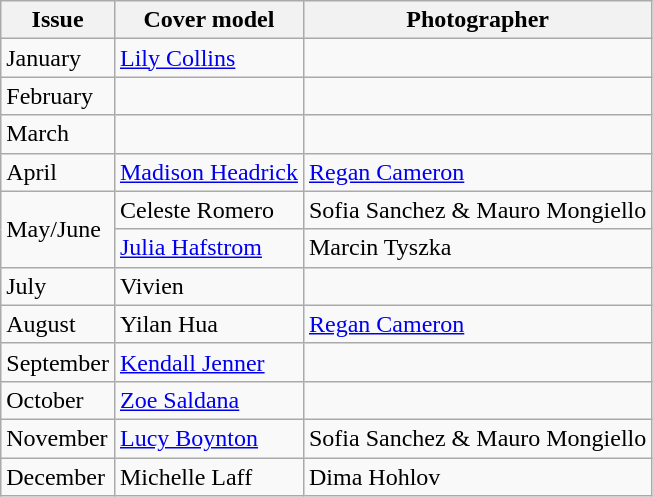<table class="sortable wikitable">
<tr>
<th>Issue</th>
<th>Cover model</th>
<th>Photographer</th>
</tr>
<tr>
<td>January</td>
<td><a href='#'>Lily Collins</a></td>
<td></td>
</tr>
<tr>
<td>February</td>
<td></td>
<td></td>
</tr>
<tr>
<td>March</td>
<td></td>
<td></td>
</tr>
<tr>
<td>April</td>
<td><a href='#'>Madison Headrick</a></td>
<td><a href='#'>Regan Cameron</a></td>
</tr>
<tr>
<td rowspan="2">May/June</td>
<td>Celeste Romero</td>
<td>Sofia Sanchez & Mauro Mongiello</td>
</tr>
<tr>
<td><a href='#'>Julia Hafstrom</a></td>
<td>Marcin Tyszka</td>
</tr>
<tr>
<td>July</td>
<td>Vivien</td>
<td></td>
</tr>
<tr>
<td>August</td>
<td>Yilan Hua</td>
<td><a href='#'>Regan Cameron</a></td>
</tr>
<tr>
<td>September</td>
<td><a href='#'>Kendall Jenner</a></td>
<td></td>
</tr>
<tr>
<td>October</td>
<td><a href='#'>Zoe Saldana</a></td>
<td></td>
</tr>
<tr>
<td>November</td>
<td><a href='#'>Lucy Boynton</a></td>
<td>Sofia Sanchez & Mauro Mongiello</td>
</tr>
<tr>
<td>December</td>
<td>Michelle Laff</td>
<td>Dima Hohlov</td>
</tr>
</table>
